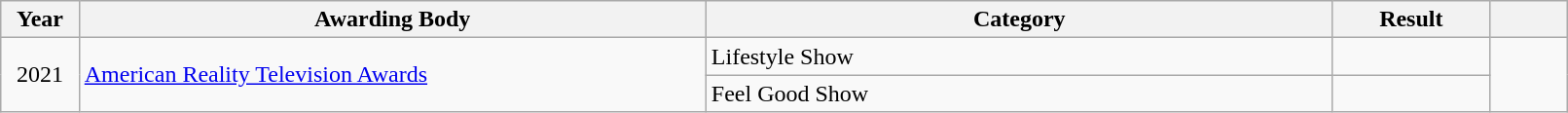<table class="wikitable" style="width:85%;">
<tr>
<th width=5%>Year</th>
<th style="width:40%;">Awarding Body</th>
<th style="width:40%;">Category</th>
<th style="width:10%;">Result</th>
<th width=5%></th>
</tr>
<tr>
<td rowspan="2" style="text-align: center;">2021</td>
<td rowspan="2"><a href='#'>American Reality Television Awards</a></td>
<td>Lifestyle Show</td>
<td></td>
<td rowspan="2" style="text-align: center;"></td>
</tr>
<tr>
<td>Feel Good Show</td>
<td></td>
</tr>
</table>
